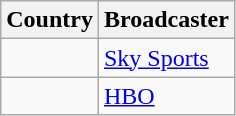<table class="wikitable">
<tr>
<th align=center>Country</th>
<th align=center>Broadcaster</th>
</tr>
<tr>
<td></td>
<td><a href='#'>Sky Sports</a></td>
</tr>
<tr>
<td></td>
<td><a href='#'>HBO</a></td>
</tr>
</table>
